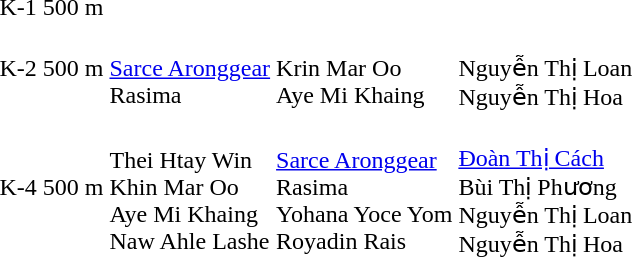<table>
<tr>
<td>K-1 500 m</td>
<td nowrap></td>
<td></td>
<td></td>
</tr>
<tr>
<td>K-2 500 m</td>
<td> <br> <a href='#'>Sarce Aronggear</a><br>Rasima</td>
<td> <br>  Krin Mar Oo <br> Aye Mi Khaing</td>
<td> <br> Nguyễn Thị Loan <br> Nguyễn Thị Hoa</td>
</tr>
<tr>
<td>K-4 500 m</td>
<td> <br> Thei Htay Win<br>Khin Mar Oo <br> Aye Mi Khaing<br>Naw Ahle Lashe</td>
<td nowrap> <br>  <a href='#'>Sarce Aronggear</a> <br> Rasima <br> Yohana Yoce Yom <br> Royadin Rais</td>
<td nowrap> <br> <a href='#'>Đoàn Thị Cách</a> <br> Bùi Thị Phương <br> Nguyễn Thị Loan <br> Nguyễn Thị Hoa</td>
</tr>
</table>
